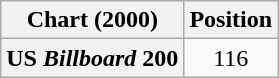<table class="wikitable plainrowheaders" style="text-align:center">
<tr>
<th scope="col">Chart (2000)</th>
<th scope="col">Position</th>
</tr>
<tr>
<th scope="row">US <em>Billboard</em> 200</th>
<td>116</td>
</tr>
</table>
